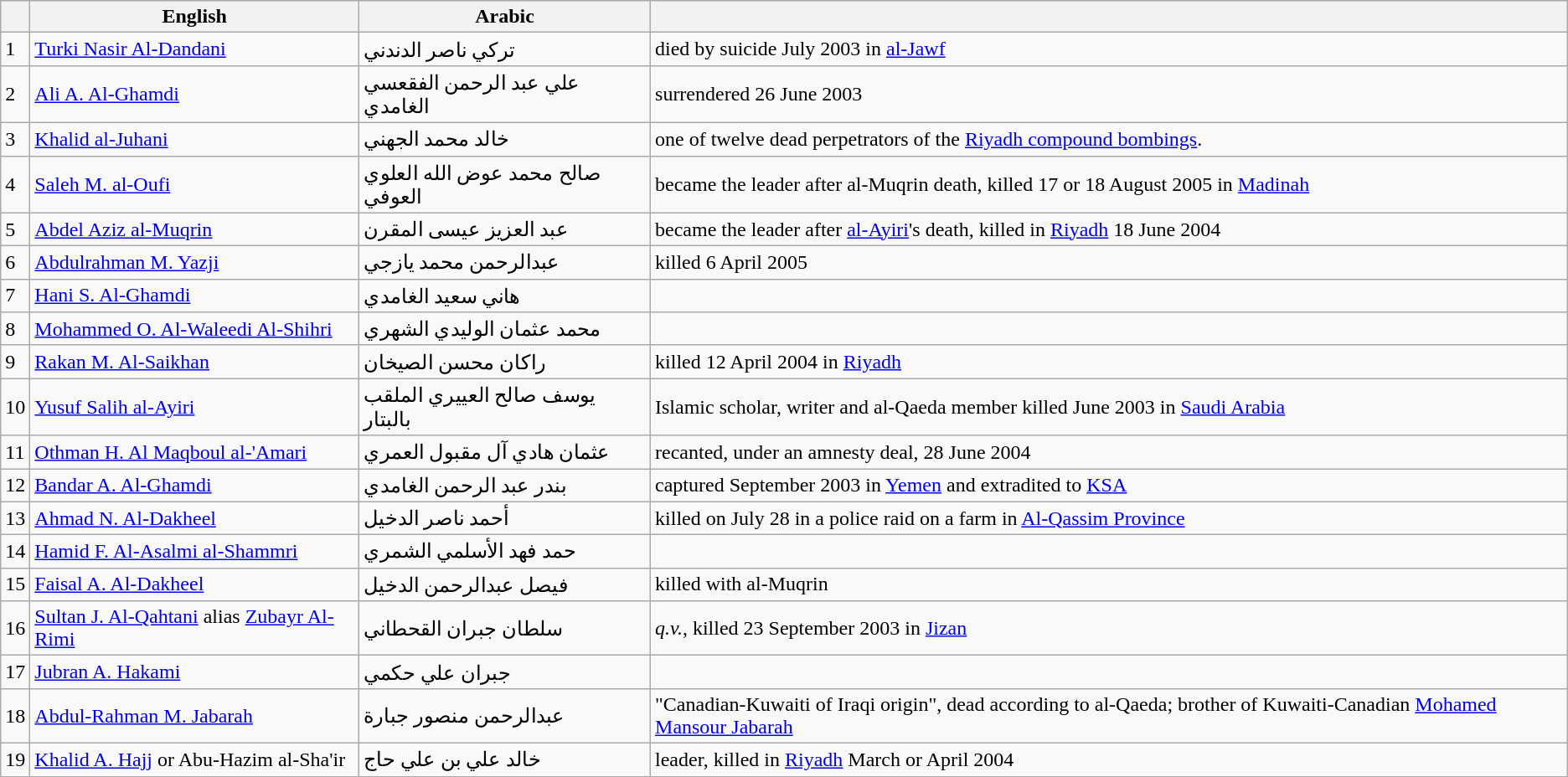<table class="wikitable">
<tr>
<th></th>
<th>English</th>
<th>Arabic</th>
<th></th>
</tr>
<tr>
<td>1</td>
<td><a href='#'>Turki Nasir Al-Dandani</a></td>
<td>تركي ناصر الدندني</td>
<td>died by suicide July 2003 in <a href='#'>al-Jawf</a></td>
</tr>
<tr>
<td>2</td>
<td><a href='#'>Ali A. Al-Ghamdi</a></td>
<td>علي عبد الرحمن الفقعسي الغامدي</td>
<td>surrendered 26 June 2003</td>
</tr>
<tr>
<td>3</td>
<td><a href='#'>Khalid al-Juhani</a></td>
<td>خالد محمد الجهني</td>
<td>one of twelve dead perpetrators of the <a href='#'>Riyadh compound bombings</a>.</td>
</tr>
<tr>
<td>4</td>
<td><a href='#'>Saleh M. al-Oufi</a></td>
<td>صالح محمد عوض الله العلوي العوفي</td>
<td>became the leader after al-Muqrin death, killed 17 or 18 August 2005 in <a href='#'>Madinah</a></td>
</tr>
<tr>
<td>5</td>
<td><a href='#'>Abdel Aziz al-Muqrin</a></td>
<td>عبد العزيز عيسى المقرن</td>
<td>became the leader after <a href='#'>al-Ayiri</a>'s death, killed in <a href='#'>Riyadh</a> 18 June 2004</td>
</tr>
<tr>
<td>6</td>
<td><a href='#'>Abdulrahman M. Yazji</a></td>
<td>عبدالرحمن محمد يازجي</td>
<td>killed 6 April 2005</td>
</tr>
<tr>
<td>7</td>
<td><a href='#'>Hani S. Al-Ghamdi</a></td>
<td>هاني سعيد الغامدي</td>
<td></td>
</tr>
<tr>
<td>8</td>
<td><a href='#'>Mohammed O. Al-Waleedi Al-Shihri</a></td>
<td>محمد عثمان الوليدي الشهري</td>
<td></td>
</tr>
<tr>
<td>9</td>
<td><a href='#'>Rakan M. Al-Saikhan</a></td>
<td>راكان محسن الصيخان</td>
<td>killed 12 April 2004 in <a href='#'>Riyadh</a></td>
</tr>
<tr>
<td>10</td>
<td><a href='#'>Yusuf Salih al-Ayiri</a></td>
<td>يوسف صالح العييري الملقب بالبتار</td>
<td>Islamic scholar, writer and al-Qaeda member killed June 2003 in <a href='#'>Saudi Arabia</a></td>
</tr>
<tr>
<td>11</td>
<td><a href='#'>Othman H. Al Maqboul al-'Amari</a></td>
<td>عثمان هادي آل مقبول العمري</td>
<td>recanted, under an amnesty deal, 28 June 2004</td>
</tr>
<tr>
<td>12</td>
<td><a href='#'>Bandar A. Al-Ghamdi</a></td>
<td>بندر عبد الرحمن الغامدي</td>
<td>captured September 2003 in <a href='#'>Yemen</a> and extradited to <a href='#'>KSA</a></td>
</tr>
<tr>
<td>13</td>
<td><a href='#'>Ahmad N. Al-Dakheel</a></td>
<td>أحمد ناصر الدخيل</td>
<td>killed on July 28 in a police raid on a farm in <a href='#'>Al-Qassim Province</a></td>
</tr>
<tr>
<td>14</td>
<td><a href='#'>Hamid F. Al-Asalmi al-Shammri</a></td>
<td>حمد فهد الأسلمي الشمري</td>
<td></td>
</tr>
<tr>
<td>15</td>
<td><a href='#'>Faisal A. Al-Dakheel</a></td>
<td>فيصل عبدالرحمن الدخيل</td>
<td>killed with al-Muqrin</td>
</tr>
<tr>
<td>16</td>
<td><a href='#'>Sultan J. Al-Qahtani</a> alias <a href='#'>Zubayr Al-Rimi</a></td>
<td>سلطان جبران القحطاني</td>
<td><em>q.v.</em>, killed 23 September 2003 in <a href='#'>Jizan</a></td>
</tr>
<tr>
<td>17</td>
<td><a href='#'>Jubran A. Hakami</a></td>
<td>جبران علي حكمي</td>
<td></td>
</tr>
<tr>
<td>18</td>
<td><a href='#'>Abdul-Rahman M. Jabarah</a></td>
<td>عبدالرحمن منصور جبارة</td>
<td>"Canadian-Kuwaiti of Iraqi origin", dead according to al-Qaeda; brother of Kuwaiti-Canadian <a href='#'>Mohamed Mansour Jabarah</a></td>
</tr>
<tr>
<td>19</td>
<td><a href='#'>Khalid A. Hajj</a> or Abu-Hazim al-Sha'ir</td>
<td>خالد علي بن علي حاج</td>
<td>leader, killed in <a href='#'>Riyadh</a> March or April 2004</td>
</tr>
</table>
